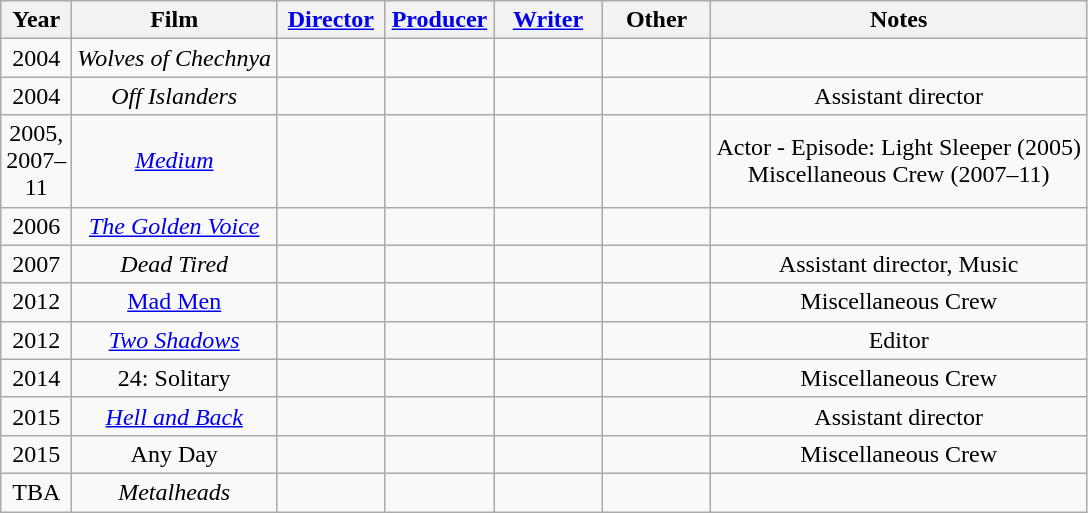<table class="wikitable sortable" style="text-align:center">
<tr>
<th style="width:33px;">Year</th>
<th>Film</th>
<th style="width:65px;"><a href='#'>Director</a></th>
<th width=65><a href='#'>Producer</a></th>
<th width=65><a href='#'>Writer</a></th>
<th width=65>Other</th>
<th>Notes</th>
</tr>
<tr>
<td>2004</td>
<td><em>Wolves of Chechnya</em></td>
<td></td>
<td></td>
<td></td>
<td></td>
<td></td>
</tr>
<tr>
<td>2004</td>
<td><em>Off Islanders</em></td>
<td></td>
<td></td>
<td></td>
<td></td>
<td>Assistant director</td>
</tr>
<tr>
<td>2005, 2007–11</td>
<td><em><a href='#'>Medium</a></em></td>
<td></td>
<td></td>
<td></td>
<td></td>
<td>Actor - Episode: Light Sleeper (2005)<br>Miscellaneous Crew (2007–11)</td>
</tr>
<tr>
<td>2006</td>
<td><em><a href='#'>The Golden Voice</a></em></td>
<td></td>
<td></td>
<td></td>
<td></td>
<td></td>
</tr>
<tr>
<td>2007</td>
<td><em>Dead Tired</em></td>
<td></td>
<td></td>
<td></td>
<td></td>
<td>Assistant director, Music</td>
</tr>
<tr>
<td>2012</td>
<td><a href='#'>Mad Men</a></td>
<td></td>
<td></td>
<td></td>
<td></td>
<td>Miscellaneous Crew</td>
</tr>
<tr>
<td>2012</td>
<td><em><a href='#'>Two Shadows</a></em></td>
<td></td>
<td></td>
<td></td>
<td></td>
<td>Editor</td>
</tr>
<tr>
<td>2014</td>
<td>24: Solitary</td>
<td></td>
<td></td>
<td></td>
<td></td>
<td>Miscellaneous Crew</td>
</tr>
<tr>
<td>2015</td>
<td><em><a href='#'>Hell and Back</a></em></td>
<td></td>
<td></td>
<td></td>
<td></td>
<td>Assistant director</td>
</tr>
<tr>
<td>2015</td>
<td>Any Day</td>
<td></td>
<td></td>
<td></td>
<td></td>
<td>Miscellaneous Crew</td>
</tr>
<tr>
<td>TBA</td>
<td><em>Metalheads</em></td>
<td></td>
<td></td>
<td></td>
<td></td>
<td></td>
</tr>
</table>
